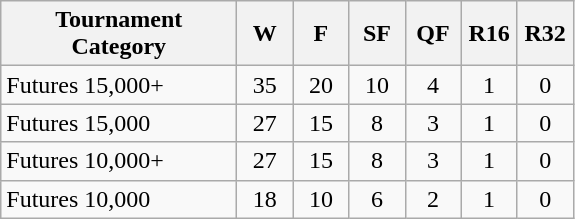<table class="wikitable" style=text-align:center;>
<tr>
<th width=150>Tournament Category</th>
<th width=30>W</th>
<th width=30>F</th>
<th width=30>SF</th>
<th width=30>QF</th>
<th width=30>R16</th>
<th width=30>R32</th>
</tr>
<tr>
<td align=left>Futures 15,000+</td>
<td>35</td>
<td>20</td>
<td>10</td>
<td>4</td>
<td>1</td>
<td>0</td>
</tr>
<tr>
<td align=left>Futures 15,000</td>
<td>27</td>
<td>15</td>
<td>8</td>
<td>3</td>
<td>1</td>
<td>0</td>
</tr>
<tr>
<td align=left>Futures 10,000+</td>
<td>27</td>
<td>15</td>
<td>8</td>
<td>3</td>
<td>1</td>
<td>0</td>
</tr>
<tr>
<td align=left>Futures 10,000</td>
<td>18</td>
<td>10</td>
<td>6</td>
<td>2</td>
<td>1</td>
<td>0</td>
</tr>
</table>
